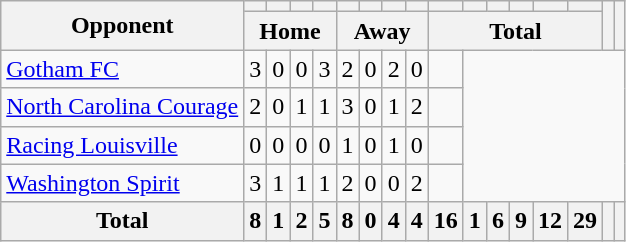<table class="wikitable plainrowheaders sortable" style="text-align:center">
<tr>
<th rowspan="2" scope="col">Opponent</th>
<th scope="col"></th>
<th scope="col"></th>
<th scope="col"></th>
<th scope="col"></th>
<th scope="col"></th>
<th scope="col"></th>
<th scope="col"></th>
<th scope="col"></th>
<th scope="col"></th>
<th scope="col"></th>
<th scope="col"></th>
<th scope="col"></th>
<th scope="col"></th>
<th scope="col"></th>
<th rowspan="2" scope="col"></th>
<th rowspan="2"></th>
</tr>
<tr class="unsortable">
<th colspan="4">Home</th>
<th colspan="4">Away</th>
<th colspan="6">Total</th>
</tr>
<tr>
<td style="text-align:left"><a href='#'>Gotham FC</a></td>
<td>3</td>
<td>0</td>
<td>0</td>
<td>3</td>
<td>2</td>
<td>0</td>
<td>2</td>
<td>0<br></td>
<td></td>
</tr>
<tr>
<td style="text-align:left"><a href='#'>North Carolina Courage</a></td>
<td>2</td>
<td>0</td>
<td>1</td>
<td>1</td>
<td>3</td>
<td>0</td>
<td>1</td>
<td>2<br></td>
<td></td>
</tr>
<tr>
<td style="text-align:left"><a href='#'>Racing Louisville</a></td>
<td>0</td>
<td>0</td>
<td>0</td>
<td>0</td>
<td>1</td>
<td>0</td>
<td>1</td>
<td>0<br></td>
<td></td>
</tr>
<tr>
<td style="text-align:left"><a href='#'>Washington Spirit</a></td>
<td>3</td>
<td>1</td>
<td>1</td>
<td>1</td>
<td>2</td>
<td>0</td>
<td>0</td>
<td>2<br></td>
<td></td>
</tr>
<tr>
<th>Total</th>
<th>8</th>
<th>1</th>
<th>2</th>
<th>5</th>
<th>8</th>
<th>0</th>
<th>4</th>
<th>4</th>
<th>16</th>
<th>1</th>
<th>6</th>
<th>9</th>
<th>12</th>
<th>29</th>
<th><br></th>
<th></th>
</tr>
</table>
